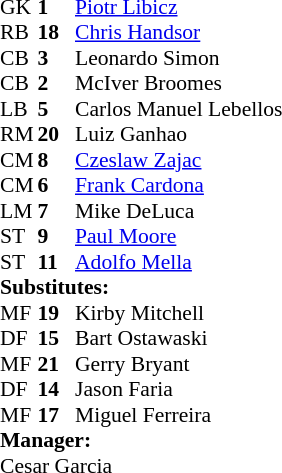<table style="font-size: 90%" cellspacing="0" cellpadding="0">
<tr>
<th width="25"></th>
<th width="25"></th>
</tr>
<tr>
<td>GK</td>
<td><strong>1</strong></td>
<td> <a href='#'>Piotr Libicz</a></td>
<td></td>
<td></td>
</tr>
<tr>
<td>RB</td>
<td><strong>18</strong></td>
<td> <a href='#'>Chris Handsor</a></td>
</tr>
<tr>
<td>CB</td>
<td><strong>3</strong></td>
<td>Leonardo Simon</td>
</tr>
<tr>
<td>CB</td>
<td><strong>2</strong></td>
<td>McIver Broomes</td>
</tr>
<tr>
<td>LB</td>
<td><strong>5</strong></td>
<td>Carlos Manuel Lebellos</td>
</tr>
<tr>
<td>RM</td>
<td><strong>20</strong></td>
<td>Luiz Ganhao</td>
<td></td>
<td></td>
</tr>
<tr>
<td>CM</td>
<td><strong>8</strong></td>
<td> <a href='#'>Czeslaw Zajac</a></td>
<td></td>
<td></td>
</tr>
<tr>
<td>CM</td>
<td><strong>6</strong></td>
<td> <a href='#'>Frank Cardona</a></td>
<td></td>
<td></td>
</tr>
<tr>
<td>LM</td>
<td><strong>7</strong></td>
<td>Mike DeLuca</td>
<td></td>
<td></td>
</tr>
<tr>
<td>ST</td>
<td><strong>9</strong></td>
<td> <a href='#'>Paul Moore</a></td>
<td></td>
<td></td>
</tr>
<tr>
<td>ST</td>
<td><strong>11</strong></td>
<td> <a href='#'>Adolfo Mella</a></td>
<td></td>
<td></td>
</tr>
<tr>
<td colspan=3><strong>Substitutes:</strong></td>
</tr>
<tr>
<td>MF</td>
<td><strong>19</strong></td>
<td> Kirby Mitchell</td>
<td></td>
<td></td>
</tr>
<tr>
<td>DF</td>
<td><strong>15</strong></td>
<td>Bart Ostawaski</td>
<td></td>
<td></td>
</tr>
<tr>
<td>MF</td>
<td><strong>21</strong></td>
<td>Gerry Bryant</td>
<td></td>
<td></td>
</tr>
<tr>
<td>DF</td>
<td><strong>14</strong></td>
<td> Jason Faria</td>
<td></td>
<td></td>
</tr>
<tr>
<td>MF</td>
<td><strong>17</strong></td>
<td>Miguel Ferreira</td>
<td></td>
<td></td>
</tr>
<tr>
<td colspan=3><strong>Manager:</strong></td>
</tr>
<tr>
<td colspan=4>Cesar Garcia</td>
</tr>
</table>
